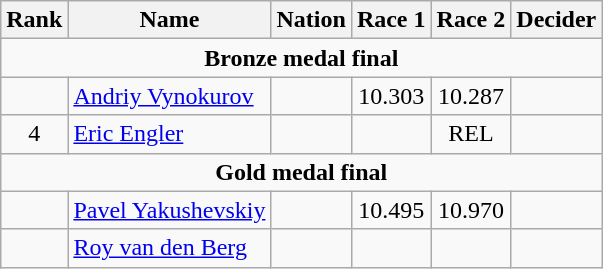<table class="wikitable" style="text-align:center">
<tr>
<th>Rank</th>
<th>Name</th>
<th>Nation</th>
<th>Race 1</th>
<th>Race 2</th>
<th>Decider</th>
</tr>
<tr>
<td colspan=6><strong>Bronze medal final</strong></td>
</tr>
<tr>
<td></td>
<td align=left><a href='#'>Andriy Vynokurov</a></td>
<td align=left></td>
<td>10.303</td>
<td>10.287</td>
<td></td>
</tr>
<tr>
<td>4</td>
<td align=left><a href='#'>Eric Engler</a></td>
<td align=left></td>
<td></td>
<td>REL</td>
<td></td>
</tr>
<tr>
<td colspan=6><strong>Gold medal final</strong></td>
</tr>
<tr>
<td></td>
<td align=left><a href='#'>Pavel Yakushevskiy</a></td>
<td align=left></td>
<td>10.495</td>
<td>10.970</td>
<td></td>
</tr>
<tr>
<td></td>
<td align=left><a href='#'>Roy van den Berg</a></td>
<td align=left></td>
<td></td>
<td></td>
<td></td>
</tr>
</table>
